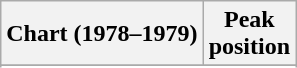<table class="wikitable plainrowheaders sortable" style="text-align:center;">
<tr>
<th scope="col">Chart (1978–1979)</th>
<th scope="col">Peak<br>position</th>
</tr>
<tr>
</tr>
<tr>
</tr>
<tr>
</tr>
<tr>
</tr>
</table>
